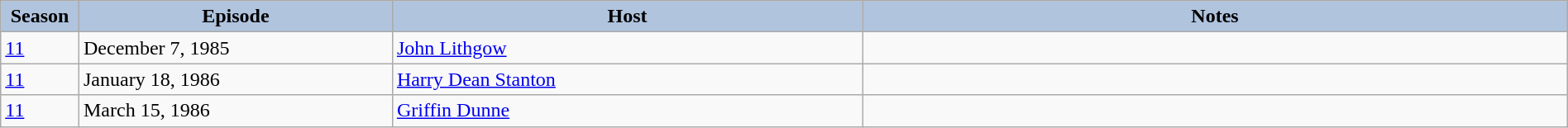<table class="wikitable" style="width:100%;">
<tr>
<th style="background:#B0C4DE;" width="5%">Season</th>
<th style="background:#B0C4DE;" width="20%">Episode</th>
<th style="background:#B0C4DE;" width="30%">Host</th>
<th style="background:#B0C4DE;" width="45%">Notes</th>
</tr>
<tr>
<td><a href='#'>11</a></td>
<td>December 7, 1985</td>
<td><a href='#'>John Lithgow</a></td>
<td></td>
</tr>
<tr>
<td><a href='#'>11</a></td>
<td>January 18, 1986</td>
<td><a href='#'>Harry Dean Stanton</a></td>
<td></td>
</tr>
<tr>
<td><a href='#'>11</a></td>
<td>March 15, 1986</td>
<td><a href='#'>Griffin Dunne</a></td>
<td></td>
</tr>
</table>
